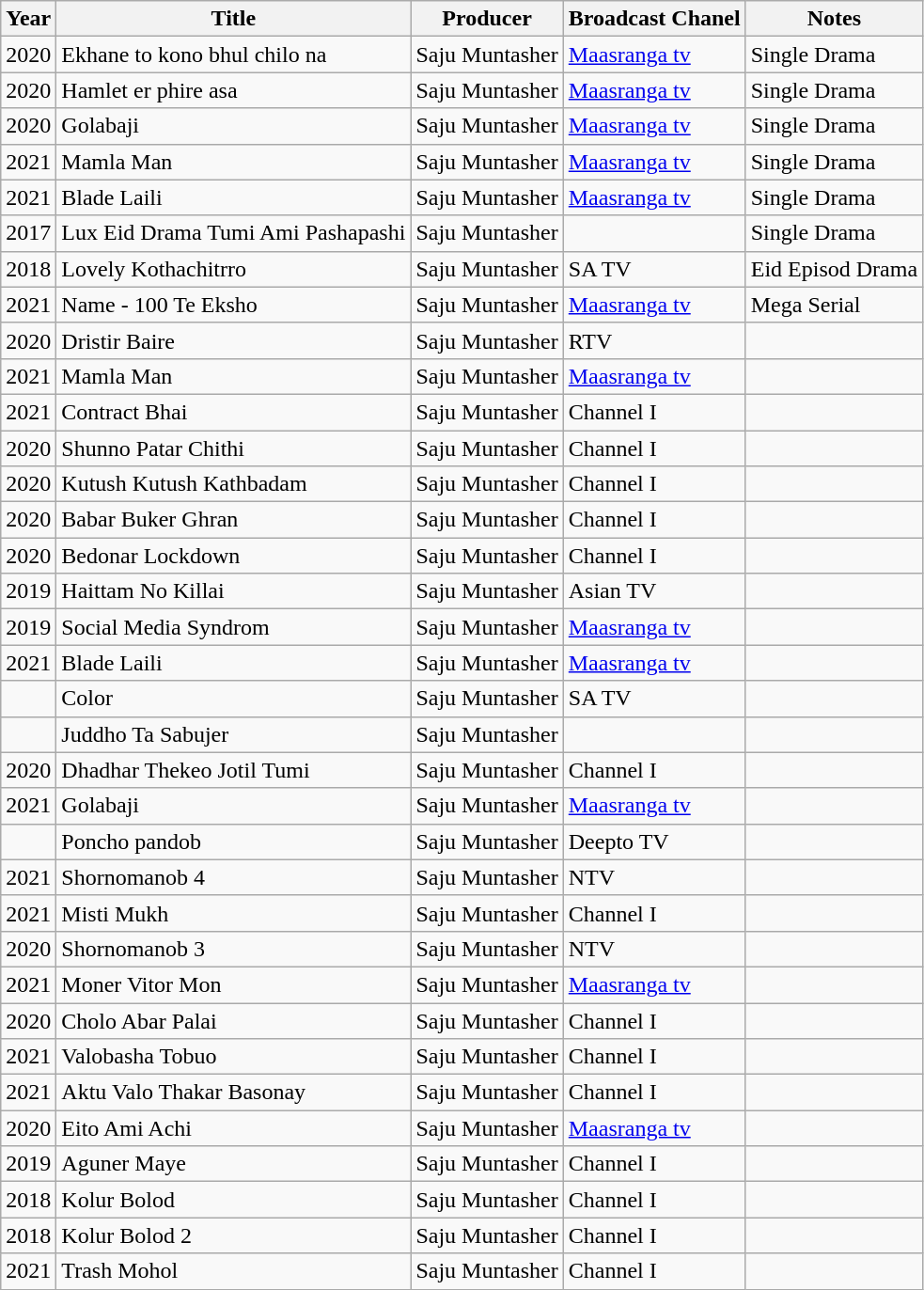<table class="wikitable">
<tr>
<th>Year</th>
<th>Title</th>
<th>Producer</th>
<th>Broadcast Chanel</th>
<th>Notes</th>
</tr>
<tr>
<td>2020</td>
<td>Ekhane to kono bhul chilo na</td>
<td>Saju Muntasher</td>
<td><a href='#'>Maasranga tv</a></td>
<td>Single Drama</td>
</tr>
<tr>
<td>2020</td>
<td>Hamlet er phire asa</td>
<td>Saju Muntasher</td>
<td><a href='#'>Maasranga tv</a></td>
<td>Single Drama</td>
</tr>
<tr>
<td>2020</td>
<td>Golabaji</td>
<td>Saju Muntasher</td>
<td><a href='#'>Maasranga tv</a></td>
<td>Single Drama</td>
</tr>
<tr>
<td>2021</td>
<td>Mamla Man</td>
<td>Saju Muntasher</td>
<td><a href='#'>Maasranga tv</a></td>
<td>Single Drama</td>
</tr>
<tr>
<td>2021</td>
<td>Blade Laili</td>
<td>Saju Muntasher</td>
<td><a href='#'>Maasranga tv</a></td>
<td>Single Drama</td>
</tr>
<tr>
<td>2017</td>
<td>Lux Eid Drama Tumi Ami Pashapashi</td>
<td>Saju Muntasher</td>
<td></td>
<td>Single Drama</td>
</tr>
<tr>
<td>2018</td>
<td>Lovely Kothachitrro</td>
<td>Saju Muntasher</td>
<td>SA TV</td>
<td>Eid Episod Drama</td>
</tr>
<tr>
<td>2021</td>
<td>Name - 100 Te Eksho</td>
<td>Saju Muntasher</td>
<td><a href='#'>Maasranga tv</a></td>
<td>Mega Serial</td>
</tr>
<tr>
<td>2020</td>
<td>Dristir Baire</td>
<td>Saju Muntasher</td>
<td>RTV</td>
<td></td>
</tr>
<tr>
<td>2021</td>
<td>Mamla Man</td>
<td>Saju Muntasher</td>
<td><a href='#'>Maasranga tv</a></td>
<td></td>
</tr>
<tr>
<td>2021</td>
<td>Contract Bhai</td>
<td>Saju Muntasher</td>
<td>Channel I</td>
<td></td>
</tr>
<tr>
<td>2020</td>
<td>Shunno Patar Chithi</td>
<td>Saju Muntasher</td>
<td>Channel I</td>
<td></td>
</tr>
<tr>
<td>2020</td>
<td>Kutush Kutush Kathbadam</td>
<td>Saju Muntasher</td>
<td>Channel I</td>
<td></td>
</tr>
<tr>
<td>2020</td>
<td>Babar Buker Ghran</td>
<td>Saju Muntasher</td>
<td>Channel I</td>
<td></td>
</tr>
<tr>
<td>2020</td>
<td>Bedonar Lockdown</td>
<td>Saju Muntasher</td>
<td>Channel I</td>
<td></td>
</tr>
<tr>
<td>2019</td>
<td>Haittam No Killai</td>
<td>Saju Muntasher</td>
<td>Asian TV</td>
<td></td>
</tr>
<tr>
<td>2019</td>
<td>Social Media Syndrom</td>
<td>Saju Muntasher</td>
<td><a href='#'>Maasranga tv</a></td>
<td></td>
</tr>
<tr>
<td>2021</td>
<td>Blade Laili</td>
<td>Saju Muntasher</td>
<td><a href='#'>Maasranga tv</a></td>
<td></td>
</tr>
<tr>
<td></td>
<td>Color</td>
<td>Saju Muntasher</td>
<td>SA TV</td>
<td></td>
</tr>
<tr>
<td></td>
<td>Juddho Ta Sabujer</td>
<td>Saju Muntasher</td>
<td></td>
<td></td>
</tr>
<tr>
<td>2020</td>
<td>Dhadhar Thekeo Jotil Tumi</td>
<td>Saju Muntasher</td>
<td>Channel I</td>
<td></td>
</tr>
<tr>
<td>2021</td>
<td>Golabaji</td>
<td>Saju Muntasher</td>
<td><a href='#'>Maasranga tv</a></td>
<td></td>
</tr>
<tr>
<td></td>
<td>Poncho pandob</td>
<td>Saju Muntasher</td>
<td>Deepto TV</td>
<td></td>
</tr>
<tr>
<td>2021</td>
<td>Shornomanob 4</td>
<td>Saju Muntasher</td>
<td>NTV</td>
<td></td>
</tr>
<tr>
<td>2021</td>
<td>Misti Mukh</td>
<td>Saju Muntasher</td>
<td>Channel I</td>
<td></td>
</tr>
<tr>
<td>2020</td>
<td>Shornomanob 3</td>
<td>Saju Muntasher</td>
<td>NTV</td>
<td></td>
</tr>
<tr>
<td>2021</td>
<td>Moner Vitor Mon</td>
<td>Saju Muntasher</td>
<td><a href='#'>Maasranga tv</a></td>
<td></td>
</tr>
<tr>
<td>2020</td>
<td>Cholo Abar Palai</td>
<td>Saju Muntasher</td>
<td>Channel I</td>
<td></td>
</tr>
<tr>
<td>2021</td>
<td>Valobasha Tobuo</td>
<td>Saju Muntasher</td>
<td>Channel I</td>
<td></td>
</tr>
<tr>
<td>2021</td>
<td>Aktu Valo Thakar Basonay</td>
<td>Saju Muntasher</td>
<td>Channel I</td>
<td></td>
</tr>
<tr>
<td>2020</td>
<td>Eito Ami Achi</td>
<td>Saju Muntasher</td>
<td><a href='#'>Maasranga tv</a></td>
<td></td>
</tr>
<tr>
<td>2019</td>
<td>Aguner Maye</td>
<td>Saju Muntasher</td>
<td>Channel I</td>
<td></td>
</tr>
<tr>
<td>2018</td>
<td>Kolur Bolod</td>
<td>Saju Muntasher</td>
<td>Channel I</td>
<td></td>
</tr>
<tr>
<td>2018</td>
<td>Kolur Bolod 2</td>
<td>Saju Muntasher</td>
<td>Channel I</td>
<td></td>
</tr>
<tr>
<td>2021</td>
<td>Trash Mohol</td>
<td>Saju Muntasher</td>
<td>Channel I</td>
<td></td>
</tr>
</table>
